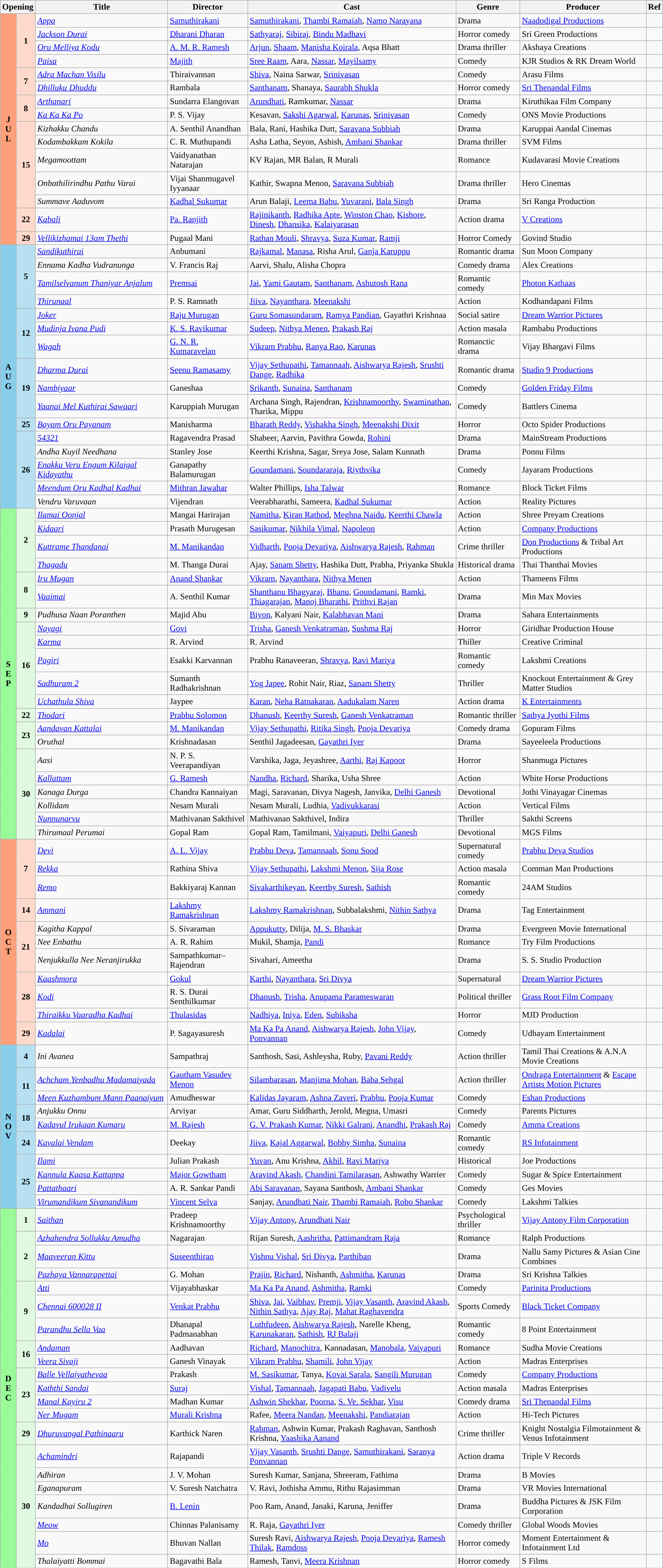<table class="wikitable" id="wikitable-20161207">
<tr>
<th colspan="2">Opening</th>
<th style="width:20%;">Title</th>
<th>Director</th>
<th>Cast</th>
<th>Genre</th>
<th>Producer</th>
<th>Ref</th>
</tr>
<tr July!>
<td rowspan="15" style="text-align:center; background:#ffa07a;"><strong>J<br>U<br>L</strong></td>
<td rowspan="4" style="text-align:center;background:#ffdacc;"><strong>1</strong></td>
<td><em><a href='#'>Appa</a></em></td>
<td><a href='#'>Samuthirakani</a></td>
<td><a href='#'>Samuthirakani</a>, <a href='#'>Thambi Ramaiah</a>, <a href='#'>Namo Narayana</a></td>
<td>Drama</td>
<td><a href='#'>Naadodigal Productions</a></td>
<td></td>
</tr>
<tr>
<td><em><a href='#'>Jackson Durai</a></em></td>
<td><a href='#'>Dharani Dharan</a></td>
<td><a href='#'>Sathyaraj</a>, <a href='#'>Sibiraj</a>, <a href='#'>Bindu Madhavi</a></td>
<td>Horror comedy</td>
<td>Sri Green Productions</td>
<td></td>
</tr>
<tr>
<td><em><a href='#'>Oru Melliya Kodu</a></em></td>
<td><a href='#'>A. M. R. Ramesh</a></td>
<td><a href='#'>Arjun</a>, <a href='#'>Shaam</a>, <a href='#'>Manisha Koirala</a>, Aqsa Bhatt</td>
<td>Drama thriller</td>
<td>Akshaya Creations</td>
<td></td>
</tr>
<tr>
<td><em><a href='#'>Paisa</a></em></td>
<td><a href='#'>Majith</a></td>
<td><a href='#'>Sree Raam</a>, Aara, <a href='#'>Nassar</a>, <a href='#'>Mayilsamy</a></td>
<td>Comedy</td>
<td>KJR Studios & RK Dream World</td>
<td></td>
</tr>
<tr>
<td rowspan="2" style="text-align:center; background:#ffdacc;"><strong>7</strong></td>
<td><em><a href='#'>Adra Machan Visilu</a></em></td>
<td>Thiraivannan</td>
<td><a href='#'>Shiva</a>, Naina Sarwar, <a href='#'>Srinivasan</a></td>
<td>Comedy</td>
<td>Arasu Films</td>
<td></td>
</tr>
<tr>
<td><em><a href='#'>Dhilluku Dhuddu</a></em></td>
<td>Rambala</td>
<td><a href='#'>Santhanam</a>, Shanaya, <a href='#'>Saurabh Shukla</a></td>
<td>Horror comedy</td>
<td><a href='#'>Sri Thenandal Films</a></td>
<td></td>
</tr>
<tr>
<td rowspan="2" style="text-align:center; background:#ffdacc;"><strong>8</strong></td>
<td><em><a href='#'>Arthanari</a></em></td>
<td>Sundarra Elangovan</td>
<td><a href='#'>Arundhati</a>,  Ramkumar, <a href='#'>Nassar</a></td>
<td>Drama</td>
<td>Kiruthikaa Film Company</td>
<td></td>
</tr>
<tr>
<td><em><a href='#'>Ka Ka Ka Po</a></em></td>
<td>P. S. Vijay</td>
<td>Kesavan, <a href='#'>Sakshi Agarwal</a>, <a href='#'>Karunas</a>, <a href='#'>Srinivasan</a></td>
<td>Comedy</td>
<td>ONS Movie Productions</td>
<td></td>
</tr>
<tr>
<td rowspan="5" style="text-align:center; background:#ffdacc;"><strong>15</strong></td>
<td><em>Kizhakku Chandu</em></td>
<td>A. Senthil Anandhan</td>
<td>Bala, Rani, Hashika Dutt, <a href='#'>Saravana Subbiah</a></td>
<td>Drama</td>
<td>Karuppai Aandal Cinemas</td>
<td></td>
</tr>
<tr>
<td><em>Kodambakkam Kokila</em></td>
<td>C. R. Muthupandi</td>
<td>Asha Latha, Seyon, Ashish, <a href='#'>Ambani Shankar</a></td>
<td>Drama thriller</td>
<td>SVM Films</td>
<td></td>
</tr>
<tr>
<td><em>Megamoottam</em></td>
<td>Vaidyanathan Natarajan</td>
<td>KV Rajan, MR Balan, R Murali</td>
<td>Romance</td>
<td>Kudavarasi Movie Creations</td>
<td></td>
</tr>
<tr>
<td><em>Onbathilirindhu Pathu Varai</em></td>
<td>Vijai Shanmugavel Iyyanaar</td>
<td>Kathir, Swapna Menon, <a href='#'>Saravana Subbiah</a></td>
<td>Drama thriller</td>
<td>Hero Cinemas</td>
<td></td>
</tr>
<tr>
<td><em>Summave Aaduvom</em></td>
<td><a href='#'>Kadhal Sukumar</a></td>
<td>Arun Balaji, <a href='#'>Leema Babu</a>, <a href='#'>Yuvarani</a>, <a href='#'>Bala Singh</a></td>
<td>Drama</td>
<td>Sri Ranga Production</td>
<td></td>
</tr>
<tr>
<td style="text-align:center; background:#ffdacc;"><strong>22</strong></td>
<td><em><a href='#'>Kabali</a></em></td>
<td><a href='#'>Pa. Ranjith</a></td>
<td><a href='#'>Rajinikanth</a>, <a href='#'>Radhika Apte</a>, <a href='#'>Winston Chao</a>, <a href='#'>Kishore</a>, <a href='#'>Dinesh</a>, <a href='#'>Dhansika</a>, <a href='#'>Kalaiyarasan</a></td>
<td>Action drama</td>
<td><a href='#'>V Creations</a></td>
<td></td>
</tr>
<tr>
<td style="text-align:center; background:#ffdacc;"><strong>29</strong></td>
<td><em><a href='#'>Vellikizhamai 13am Thethi</a></em></td>
<td>Pugaal Mani</td>
<td><a href='#'>Rathan Mouli</a>, <a href='#'>Shravya</a>, <a href='#'>Suza Kumar</a>, <a href='#'>Ramji</a></td>
<td>Horror Comedy</td>
<td>Govind Studio</td>
<td></td>
</tr>
<tr August!>
<td rowspan="16"  style="text-align:center; background:skyBlue;"><strong>A<br>U<br>G</strong></td>
<td rowspan="4" style="text-align:center;background:#b7e1f3;"><strong>5</strong></td>
<td><em><a href='#'>Sandikuthirai</a></em></td>
<td>Anbumani</td>
<td><a href='#'>Rajkamal</a>, <a href='#'>Manasa</a>, Risha Arul, <a href='#'>Ganja Karuppu</a></td>
<td>Romantic drama</td>
<td>Sun Moon Company</td>
<td></td>
</tr>
<tr>
<td><em>Ennama Kadha Vudranunga</em></td>
<td>V. Francis Raj</td>
<td>Aarvi, Shalu, Alisha Chopra</td>
<td>Comedy drama</td>
<td>Alex Creations</td>
<td></td>
</tr>
<tr>
<td><em><a href='#'>Tamilselvanum Thaniyar Anjalum</a></em></td>
<td><a href='#'>Premsai</a></td>
<td><a href='#'>Jai</a>, <a href='#'>Yami Gautam</a>, <a href='#'>Santhanam</a>, <a href='#'>Ashutosh Rana</a></td>
<td>Romantic comedy</td>
<td><a href='#'>Photon Kathaas</a></td>
<td></td>
</tr>
<tr>
<td><em><a href='#'>Thirunaal</a></em></td>
<td>P. S. Ramnath</td>
<td><a href='#'>Jiiva</a>, <a href='#'>Nayanthara</a>, <a href='#'>Meenakshi</a></td>
<td>Action</td>
<td>Kodhandapani Films</td>
<td></td>
</tr>
<tr>
<td rowspan="3" style="text-align:center;background:#b7e1f3;"><strong>12</strong></td>
<td><em><a href='#'>Joker</a></em></td>
<td><a href='#'>Raju Murugan</a></td>
<td><a href='#'>Guru Somasundaram</a>, <a href='#'>Ramya Pandian</a>, Gayathri Krishnaa</td>
<td>Social satire</td>
<td><a href='#'>Dream Warrior Pictures</a></td>
<td></td>
</tr>
<tr>
<td><em><a href='#'>Mudinja Ivana Pudi</a></em></td>
<td><a href='#'>K. S. Ravikumar</a></td>
<td><a href='#'>Sudeep</a>, <a href='#'>Nithya Menen</a>, <a href='#'>Prakash Raj</a></td>
<td>Action masala</td>
<td>Rambabu Productions</td>
<td></td>
</tr>
<tr>
<td><em><a href='#'>Wagah</a></em></td>
<td><a href='#'>G. N. R. Kumaravelan</a></td>
<td><a href='#'>Vikram Prabhu</a>, <a href='#'>Ranya Rao</a>, <a href='#'>Karunas</a></td>
<td>Romanctic drama</td>
<td>Vijay Bhargavi Films</td>
<td></td>
</tr>
<tr>
<td rowspan="3" style="text-align:center;background:#b7e1f3;"><strong>19</strong></td>
<td><em><a href='#'>Dharma Durai</a></em></td>
<td><a href='#'>Seenu Ramasamy</a></td>
<td><a href='#'>Vijay Sethupathi</a>, <a href='#'>Tamannaah</a>, <a href='#'>Aishwarya Rajesh</a>, <a href='#'>Srushti Dange</a>, <a href='#'>Radhika</a></td>
<td>Romantic drama</td>
<td><a href='#'>Studio 9 Productions</a></td>
<td></td>
</tr>
<tr>
<td><em><a href='#'>Nambiyaar</a></em></td>
<td>Ganeshaa</td>
<td><a href='#'>Srikanth</a>, <a href='#'>Sunaina</a>, <a href='#'>Santhanam</a></td>
<td>Comedy</td>
<td><a href='#'>Golden Friday Films</a></td>
<td></td>
</tr>
<tr>
<td><em><a href='#'>Yaanai Mel Kuthirai Sawaari</a></em></td>
<td>Karuppiah Murugan</td>
<td>Archana Singh,  Rajendran, <a href='#'>Krishnamoorthy</a>, <a href='#'>Swaminathan</a>, Tharika, Mippu</td>
<td>Comedy</td>
<td>Battlers Cinema</td>
<td></td>
</tr>
<tr>
<td style="text-align:center; background:#b7e1f3;"><strong>25</strong></td>
<td><em><a href='#'>Bayam Oru Payanam</a></em></td>
<td>Manisharma</td>
<td><a href='#'>Bharath Reddy</a>, <a href='#'>Vishakha Singh</a>, <a href='#'>Meenakshi Dixit</a></td>
<td>Horror</td>
<td>Octo Spider Productions</td>
<td></td>
</tr>
<tr>
<td rowspan="5" style="text-align:center;background:#b7e1f3;"><strong>26</strong></td>
<td><em><a href='#'>54321</a></em></td>
<td>Ragavendra Prasad</td>
<td>Shabeer, Aarvin, Pavithra Gowda, <a href='#'>Rohini</a></td>
<td>Drama</td>
<td>MainStream Productions</td>
<td></td>
</tr>
<tr>
<td><em>Andha Kuyil Needhana</em></td>
<td>Stanley Jose</td>
<td>Keerthi Krishna, Sagar, Sreya Jose, Salam Kunnath</td>
<td>Drama</td>
<td>Ponnu Films</td>
<td></td>
</tr>
<tr>
<td><em><a href='#'>Enakku Veru Engum Kilaigal Kidayathu</a></em></td>
<td>Ganapathy Balamurugan</td>
<td><a href='#'>Goundamani</a>, <a href='#'>Soundararaja</a>, <a href='#'>Riythvika</a></td>
<td>Comedy</td>
<td>Jayaram Productions</td>
<td></td>
</tr>
<tr>
<td><em><a href='#'>Meendum Oru Kadhal Kadhai</a></em></td>
<td><a href='#'>Mithran Jawahar</a></td>
<td>Walter Phillips, <a href='#'>Isha Talwar</a></td>
<td>Romance</td>
<td>Block Ticket Films</td>
<td></td>
</tr>
<tr>
<td><em>Vendru Varuvaan</em></td>
<td>Vijendran</td>
<td>Veerabharathi, Sameera, <a href='#'>Kadhal Sukumar</a></td>
<td>Action</td>
<td>Reality Pictures</td>
<td></td>
</tr>
<tr September!>
<td rowspan="21" style="text-align:center; background:#98fb98; "><strong>S<br>E<br>P</strong></td>
<td rowspan="4" style="text-align:center;background:#e0f9e0;"><strong>2</strong></td>
<td><em><a href='#'>Ilamai Oonjal</a></em></td>
<td>Mangai Harirajan</td>
<td><a href='#'>Namitha</a>, <a href='#'>Kiran Rathod</a>, <a href='#'>Meghna Naidu</a>, <a href='#'>Keerthi Chawla</a></td>
<td>Action</td>
<td>Shree Preyam Creations</td>
<td></td>
</tr>
<tr>
<td><em><a href='#'>Kidaari</a></em></td>
<td>Prasath Murugesan</td>
<td><a href='#'>Sasikumar</a>, <a href='#'>Nikhila Vimal</a>, <a href='#'>Napoleon</a></td>
<td>Action</td>
<td><a href='#'>Company Productions</a></td>
<td></td>
</tr>
<tr>
<td><em><a href='#'>Kuttrame Thandanai</a></em></td>
<td><a href='#'>M. Manikandan</a></td>
<td><a href='#'>Vidharth</a>, <a href='#'>Pooja Devariya</a>, <a href='#'>Aishwarya Rajesh</a>, <a href='#'>Rahman</a></td>
<td>Crime thriller</td>
<td><a href='#'>Don Productions</a> & Tribal Art Productions</td>
<td></td>
</tr>
<tr>
<td><em><a href='#'>Thagadu</a></em></td>
<td>M. Thanga Durai</td>
<td>Ajay, <a href='#'>Sanam Shetty</a>, Hashika Dutt, Prabha, Priyanka Shukla</td>
<td>Historical drama</td>
<td>Thai Thanthai Movies</td>
<td></td>
</tr>
<tr>
<td rowspan="2" style="text-align:center;background:#e0f9e0;"><strong>8</strong></td>
<td><em><a href='#'>Iru Mugan</a></em></td>
<td><a href='#'>Anand Shankar</a></td>
<td><a href='#'>Vikram</a>, <a href='#'>Nayanthara</a>, <a href='#'>Nithya Menen</a></td>
<td>Action</td>
<td>Thameens Films</td>
<td></td>
</tr>
<tr>
<td><em><a href='#'>Vaaimai</a></em></td>
<td>A. Senthil Kumar</td>
<td><a href='#'>Shanthanu Bhagyaraj</a>, <a href='#'>Bhanu</a>, <a href='#'>Goundamani</a>, <a href='#'>Ramki</a>, <a href='#'>Thiagarajan</a>, <a href='#'>Manoj Bharathi</a>, <a href='#'>Prithvi Rajan</a></td>
<td>Drama</td>
<td>Min Max Movies</td>
<td></td>
</tr>
<tr>
<td style="text-align:center; background:#e0f9e0;"><strong>9</strong></td>
<td><em>Pudhusa Naan Poranthen</em></td>
<td>Majid Abu</td>
<td><a href='#'>Biyon</a>, Kalyani Nair, <a href='#'>Kalabhavan Mani</a></td>
<td>Drama</td>
<td>Sahara Entertainments</td>
<td></td>
</tr>
<tr>
<td rowspan="5" style="text-align:center;background:#e0f9e0;"><strong>16</strong></td>
<td><em><a href='#'>Nayagi</a></em></td>
<td><a href='#'>Govi</a></td>
<td><a href='#'>Trisha</a>, <a href='#'>Ganesh Venkatraman</a>, <a href='#'>Sushma Raj</a></td>
<td>Horror</td>
<td>Giridhar Production House</td>
<td></td>
</tr>
<tr>
<td><em><a href='#'>Karma</a></em></td>
<td>R. Arvind</td>
<td>R. Arvind</td>
<td>Thiller</td>
<td>Creative Criminal</td>
<td></td>
</tr>
<tr>
<td><em><a href='#'>Pagiri</a></em></td>
<td>Esakki Karvannan</td>
<td>Prabhu Ranaveeran, <a href='#'>Shravya</a>, <a href='#'>Ravi Mariya</a></td>
<td>Romantic comedy</td>
<td>Lakshmi Creations</td>
<td></td>
</tr>
<tr>
<td><em><a href='#'>Sadhuram 2</a></em></td>
<td>Sumanth Radhakrishnan</td>
<td><a href='#'>Yog Japee</a>, Rohit Nair, Riaz, <a href='#'>Sanam Shetty</a></td>
<td>Thriller</td>
<td>Knockout Entertainment & Grey Matter Studios</td>
<td></td>
</tr>
<tr>
<td><em><a href='#'>Uchathula Shiva</a></em></td>
<td>Jaypee</td>
<td><a href='#'>Karan</a>, <a href='#'>Neha Ratnakaran</a>, <a href='#'>Aadukalam Naren</a></td>
<td>Action drama</td>
<td><a href='#'>K Entertainments</a></td>
<td></td>
</tr>
<tr>
<td style="text-align:center; background:#e0f9e0;"><strong>22</strong></td>
<td><em><a href='#'>Thodari</a></em></td>
<td><a href='#'>Prabhu Solomon</a></td>
<td><a href='#'>Dhanush</a>, <a href='#'>Keerthy Suresh</a>, <a href='#'>Ganesh Venkatraman</a></td>
<td>Romantic thriller</td>
<td><a href='#'>Sathya Jyothi Films</a></td>
<td></td>
</tr>
<tr>
<td rowspan="2" style="text-align:center;background:#e0f9e0;"><strong>23</strong></td>
<td><em><a href='#'>Aandavan Kattalai</a></em></td>
<td><a href='#'>M. Manikandan</a></td>
<td><a href='#'>Vijay Sethupathi</a>, <a href='#'>Ritika Singh</a>, <a href='#'>Pooja Devariya</a></td>
<td>Comedy drama</td>
<td>Gopuram Films</td>
<td></td>
</tr>
<tr>
<td><em>Oruthal</em></td>
<td>Krishnadasan</td>
<td>Senthil Jagadeesan, <a href='#'>Gayathri Iyer</a></td>
<td>Drama</td>
<td>Sayeeleela Productions</td>
<td></td>
</tr>
<tr>
<td rowspan="6" style="text-align:center;background:#e0f9e0;"><strong>30</strong></td>
<td><em>Aasi</em></td>
<td>N. P. S. Veerapandiyan</td>
<td>Varshika, Jaga, Jeyashree, <a href='#'>Aarthi</a>, <a href='#'>Raj Kapoor</a></td>
<td>Horror</td>
<td>Shanmuga Pictures</td>
<td></td>
</tr>
<tr>
<td><em><a href='#'>Kallattam</a></em></td>
<td><a href='#'>G. Ramesh</a></td>
<td><a href='#'>Nandha</a>, <a href='#'>Richard</a>, Sharika, Usha Shree</td>
<td>Action</td>
<td>White Horse Productions</td>
<td></td>
</tr>
<tr>
<td><em>Kanaga Durga</em></td>
<td>Chandra Kannaiyan</td>
<td>Magi, Saravanan, Divya Nagesh, Janvika, <a href='#'>Delhi Ganesh</a></td>
<td>Devotional</td>
<td>Jothi Vinayagar Cinemas</td>
<td></td>
</tr>
<tr>
<td><em>Kollidam</em></td>
<td>Nesam Murali</td>
<td>Nesam Murali, Ludhia, <a href='#'>Vadivukkarasi</a></td>
<td>Action</td>
<td>Vertical Films</td>
<td></td>
</tr>
<tr>
<td><em><a href='#'>Nunnunarvu</a></em></td>
<td>Mathivanan Sakthivel</td>
<td>Mathivanan Sakthivel, Indira</td>
<td>Thriller</td>
<td>Sakthi Screens</td>
<td></td>
</tr>
<tr>
<td><em>Thirumaal Perumai</em></td>
<td>Gopal Ram</td>
<td>Gopal Ram, Tamilmani, <a href='#'>Vaiyapuri</a>, <a href='#'>Delhi Ganesh</a></td>
<td>Devotional</td>
<td>MGS Films</td>
<td></td>
</tr>
<tr October!>
<td rowspan="11" style="text-align:center; background:#ffa07a"><strong>O<br>C<br>T</strong></td>
<td rowspan="3" style="text-align:center;background:#ffdacc;"><strong>7</strong></td>
<td><em><a href='#'>Devi</a></em></td>
<td><a href='#'>A. L. Vijay</a></td>
<td><a href='#'>Prabhu Deva</a>, <a href='#'>Tamannaah</a>, <a href='#'>Sonu Sood</a></td>
<td>Supernatural comedy</td>
<td><a href='#'>Prabhu Deva Studios</a></td>
<td></td>
</tr>
<tr>
<td><em><a href='#'>Rekka</a></em></td>
<td>Rathina Shiva</td>
<td><a href='#'>Vijay Sethupathi</a>, <a href='#'>Lakshmi Menon</a>, <a href='#'>Sija Rose</a></td>
<td>Action masala</td>
<td>Comman Man Productions</td>
<td></td>
</tr>
<tr>
<td><em><a href='#'>Remo</a></em></td>
<td>Bakkiyaraj Kannan</td>
<td><a href='#'>Sivakarthikeyan</a>, <a href='#'>Keerthy Suresh</a>, <a href='#'>Sathish</a></td>
<td>Romantic comedy</td>
<td>24AM Studios</td>
<td></td>
</tr>
<tr>
<td style="text-align:center; background:#ffdacc;"><strong>14</strong></td>
<td><em><a href='#'>Ammani</a></em></td>
<td><a href='#'>Lakshmy Ramakrishnan</a></td>
<td><a href='#'>Lakshmy Ramakrishnan</a>, Subbalakshmi, <a href='#'>Nithin Sathya</a></td>
<td>Drama</td>
<td>Tag Entertainment</td>
<td></td>
</tr>
<tr>
<td rowspan="3" style="text-align:center;background:#ffdacc;"><strong>21</strong></td>
<td><em>Kagitha Kappal</em></td>
<td>S. Sivaraman</td>
<td><a href='#'>Appukutty</a>, Dilija, <a href='#'>M. S. Bhaskar</a></td>
<td>Drama</td>
<td>Evergreen Movie International</td>
<td></td>
</tr>
<tr>
<td><em>Nee Enbathu</em></td>
<td>A. R. Rahim</td>
<td>Mukil, Shamja, <a href='#'>Pandi</a></td>
<td>Romance</td>
<td>Try Film Productions</td>
<td></td>
</tr>
<tr>
<td><em>Nenjukkulla Nee Neranjirukka</em></td>
<td>Sampathkumar–Rajendran</td>
<td>Sivahari, Ameetha</td>
<td>Drama</td>
<td>S. S. Studio Production</td>
<td></td>
</tr>
<tr>
<td rowspan="3" style="text-align:center;background:#ffdacc;"><strong>28</strong></td>
<td><em><a href='#'>Kaashmora</a></em></td>
<td><a href='#'>Gokul</a></td>
<td><a href='#'>Karthi</a>, <a href='#'>Nayanthara</a>, <a href='#'>Sri Divya</a></td>
<td>Supernatural</td>
<td><a href='#'>Dream Warrior Pictures</a></td>
<td></td>
</tr>
<tr>
<td><em><a href='#'>Kodi</a></em></td>
<td>R. S. Durai Senthilkumar</td>
<td><a href='#'>Dhanush</a>, <a href='#'>Trisha</a>, <a href='#'>Anupama Parameswaran</a></td>
<td>Political thriller</td>
<td><a href='#'>Grass Root Film Company</a></td>
<td></td>
</tr>
<tr>
<td><em><a href='#'>Thiraikku Vaaradha Kadhai</a></em></td>
<td><a href='#'>Thulasidas</a></td>
<td><a href='#'>Nadhiya</a>, <a href='#'>Iniya</a>, <a href='#'>Eden</a>, <a href='#'>Subiksha</a></td>
<td>Horror</td>
<td>MJD Production</td>
<td></td>
</tr>
<tr>
<td style="text-align:center; background:#ffdacc;"><strong>29</strong></td>
<td><em><a href='#'>Kadalai</a></em></td>
<td>P. Sagayasuresh</td>
<td><a href='#'>Ma Ka Pa Anand</a>, <a href='#'>Aishwarya Rajesh</a>, <a href='#'>John Vijay</a>, <a href='#'>Ponvannan</a></td>
<td>Comedy</td>
<td>Udhayam Entertainment</td>
<td></td>
</tr>
<tr November!>
<td rowspan="10" style="text-align:center; background:skyBlue; "><strong>N<br>O<br>V</strong></td>
<td style="text-align:center; background:#b7e1f3;"><strong>4</strong></td>
<td><em>Ini Avanea</em></td>
<td>Sampathraj</td>
<td>Santhosh, Sasi, Ashleysha, Ruby, <a href='#'>Pavani Reddy</a></td>
<td>Action thriller</td>
<td>Tamil Thai Creations & A.N.A Movie Creations</td>
<td></td>
</tr>
<tr>
<td rowspan="2" style="text-align:center;background:#b7e1f3;"><strong>11</strong></td>
<td><em><a href='#'>Achcham Yenbadhu Madamaiyada</a></em></td>
<td><a href='#'>Gautham Vasudev Menon</a></td>
<td><a href='#'>Silambarasan</a>, <a href='#'>Manjima Mohan</a>, <a href='#'>Baba Sehgal</a></td>
<td>Action thriller</td>
<td><a href='#'>Ondraga Entertainment</a> & <a href='#'>Escape Artists Motion Pictures</a></td>
<td></td>
</tr>
<tr>
<td><em><a href='#'>Meen Kuzhambum Mann Paanaiyum</a></em></td>
<td>Amudheswar</td>
<td><a href='#'>Kalidas Jayaram</a>, <a href='#'>Ashna Zaveri</a>, <a href='#'>Prabhu</a>, <a href='#'>Pooja Kumar</a></td>
<td>Comedy</td>
<td><a href='#'>Eshan Productions</a></td>
<td></td>
</tr>
<tr>
<td rowspan="2" style="text-align:center;background:#b7e1f3;"><strong>18</strong></td>
<td><em>Anjukku Onnu</em></td>
<td>Arviyar</td>
<td>Amar, Guru Siddharth, Jerold, Megna, Umasri</td>
<td>Comedy</td>
<td>Parents Pictures</td>
<td></td>
</tr>
<tr>
<td><em><a href='#'>Kadavul Irukaan Kumaru</a></em></td>
<td><a href='#'>M. Rajesh</a></td>
<td><a href='#'>G. V. Prakash Kumar</a>, <a href='#'>Nikki Galrani</a>, <a href='#'>Anandhi</a>, <a href='#'>Prakash Raj</a></td>
<td>Comedy</td>
<td><a href='#'>Amma Creations</a></td>
<td></td>
</tr>
<tr>
<td style="text-align:center; background:#b7e1f3;"><strong>24</strong></td>
<td><em><a href='#'>Kavalai Vendam</a></em></td>
<td>Deekay</td>
<td><a href='#'>Jiiva</a>, <a href='#'>Kajal Aggarwal</a>, <a href='#'>Bobby Simha</a>, <a href='#'>Sunaina</a></td>
<td>Romantic comedy</td>
<td><a href='#'>RS Infotainment</a></td>
<td></td>
</tr>
<tr>
<td rowspan="4" style="text-align:center;background:#b7e1f3;"><strong>25</strong></td>
<td><em><a href='#'>Ilami</a></em></td>
<td>Julian Prakash</td>
<td><a href='#'>Yuvan</a>, Anu Krishna, <a href='#'>Akhil</a>, <a href='#'>Ravi Mariya</a></td>
<td>Historical</td>
<td>Joe Productions</td>
<td></td>
</tr>
<tr>
<td><em><a href='#'>Kannula Kaasa Kattappa</a></em></td>
<td><a href='#'>Major Gowtham</a></td>
<td><a href='#'>Aravind Akash</a>, <a href='#'>Chandini Tamilarasan</a>, Ashwathy Warrier</td>
<td>Comedy</td>
<td>Sugar & Spice Entertainment</td>
<td></td>
</tr>
<tr>
<td><em><a href='#'>Pattathaari</a></em></td>
<td>A. R. Sankar Pandi</td>
<td><a href='#'>Abi Saravanan</a>, Sayana Santhosh, <a href='#'>Ambani Shankar</a></td>
<td>Comedy</td>
<td>Ges Movies</td>
<td></td>
</tr>
<tr>
<td><em><a href='#'>Virumandikum Sivanandikum</a></em></td>
<td><a href='#'>Vincent Selva</a></td>
<td>Sanjay, <a href='#'>Arundhati Nair</a>, <a href='#'>Thambi Ramaiah</a>, <a href='#'>Robo Shankar</a></td>
<td>Comedy</td>
<td>Lakshmi Talkies</td>
<td></td>
</tr>
<tr December!>
<td rowspan="21" style="text-align:center; background:#98fb98; textcolor:#0000;"><strong>D<br>E<br>C</strong></td>
<td style="text-align:center; background:#e0f9e0;"><strong>1</strong></td>
<td><em><a href='#'>Saithan</a></em></td>
<td>Pradeep Krishnamoorthy</td>
<td><a href='#'>Vijay Antony</a>, <a href='#'>Arundhati Nair</a></td>
<td>Psychological thriller</td>
<td><a href='#'>Vijay Antony Film Corporation</a></td>
<td></td>
</tr>
<tr>
<td rowspan="3" style="text-align:center; background:#e0f9e0;"><strong>2</strong></td>
<td><em><a href='#'>Azhahendra Sollukku Amudha</a></em></td>
<td>Nagarajan</td>
<td>Rijan Suresh, <a href='#'>Aashritha</a>, <a href='#'>Pattimandram Raja</a></td>
<td>Romance</td>
<td>Ralph Productions</td>
<td></td>
</tr>
<tr>
<td><em><a href='#'>Maaveeran Kittu</a></em></td>
<td><a href='#'>Suseenthiran</a></td>
<td><a href='#'>Vishnu Vishal</a>, <a href='#'>Sri Divya</a>, <a href='#'>Parthiban</a></td>
<td>Drama</td>
<td>Nallu Samy Pictures & Asian Cine Combines</td>
<td></td>
</tr>
<tr>
<td><em><a href='#'>Pazhaya Vannarapettai</a></em></td>
<td>G. Mohan</td>
<td><a href='#'>Prajin</a>, <a href='#'>Richard</a>, Nishanth, <a href='#'>Ashmitha</a>, <a href='#'>Karunas</a></td>
<td>Drama</td>
<td>Sri Krishna Talkies</td>
<td></td>
</tr>
<tr>
<td rowspan="3" style="text-align:center; background:#e0f9e0;"><strong>9</strong></td>
<td><em><a href='#'>Atti</a></em></td>
<td>Vijayabhaskar</td>
<td><a href='#'>Ma Ka Pa Anand</a>, <a href='#'>Ashmitha</a>, <a href='#'>Ramki</a></td>
<td>Comedy</td>
<td><a href='#'>Parinita Productions</a></td>
<td></td>
</tr>
<tr>
<td><em><a href='#'>Chennai 600028 II</a></em></td>
<td><a href='#'>Venkat Prabhu</a></td>
<td><a href='#'>Shiva</a>, <a href='#'>Jai</a>, <a href='#'>Vaibhav</a>, <a href='#'>Premji</a>, <a href='#'>Vijay Vasanth</a>, <a href='#'>Aravind Akash</a>, <a href='#'>Nithin Sathya</a>, <a href='#'>Ajay Raj</a>, <a href='#'>Mahat Raghavendra</a></td>
<td>Sports Comedy</td>
<td><a href='#'>Black Ticket Company</a></td>
<td></td>
</tr>
<tr>
<td><em><a href='#'>Parandhu Sella Vaa</a></em></td>
<td>Dhanapal Padmanabhan</td>
<td><a href='#'>Luthfudeen</a>, <a href='#'>Aishwarya Rajesh</a>, Narelle Kheng, <a href='#'>Karunakaran</a>, <a href='#'>Sathish</a>, <a href='#'>RJ Balaji</a></td>
<td>Romantic comedy</td>
<td>8 Point Entertainment</td>
<td></td>
</tr>
<tr>
<td rowspan="2" style="text-align:center; background:#e0f9e0;"><strong>16</strong></td>
<td><em><a href='#'>Andaman</a></em></td>
<td>Aadhavan</td>
<td><a href='#'>Richard</a>, <a href='#'>Manochitra</a>, Kannadasan, <a href='#'>Manobala</a>, <a href='#'>Vaiyapuri</a></td>
<td>Romance</td>
<td>Sudha Movie Creations</td>
<td></td>
</tr>
<tr>
<td><em><a href='#'>Veera Sivaji</a></em></td>
<td>Ganesh Vinayak</td>
<td><a href='#'>Vikram Prabhu</a>, <a href='#'>Shamili</a>, <a href='#'>John Vijay</a></td>
<td>Action</td>
<td>Madras Enterprises</td>
<td></td>
</tr>
<tr>
<td rowspan="4" style="text-align:center; background:#e0f9e0;"><strong>23</strong></td>
<td><em><a href='#'>Balle Vellaiyathevaa</a></em></td>
<td>Prakash</td>
<td><a href='#'>M. Sasikumar</a>, Tanya, <a href='#'>Kovai Sarala</a>, <a href='#'>Sangili Murugan</a></td>
<td>Comedy</td>
<td><a href='#'>Company Productions</a></td>
<td></td>
</tr>
<tr>
<td><em><a href='#'>Kaththi Sandai</a></em></td>
<td><a href='#'>Suraj</a></td>
<td><a href='#'>Vishal</a>, <a href='#'>Tamannaah</a>, <a href='#'>Jagapati Babu</a>, <a href='#'>Vadivelu</a></td>
<td>Action masala</td>
<td>Madras Enterprises</td>
<td></td>
</tr>
<tr>
<td><em><a href='#'>Manal Kayiru 2</a></em></td>
<td>Madhan Kumar</td>
<td><a href='#'>Ashwin Shekhar</a>, <a href='#'>Poorna</a>, <a href='#'>S. Ve. Sekhar</a>, <a href='#'>Visu</a></td>
<td>Comedy drama</td>
<td><a href='#'>Sri Thenandal Films</a></td>
<td></td>
</tr>
<tr>
<td><em><a href='#'>Ner Mugam</a></em></td>
<td><a href='#'>Murali Krishna</a></td>
<td>Rafee, <a href='#'>Meera Nandan</a>, <a href='#'>Meenakshi</a>, <a href='#'>Pandiarajan</a></td>
<td>Action</td>
<td>Hi-Tech Pictures</td>
<td></td>
</tr>
<tr>
<td style="text-align:center; background:#e0f9e0;"><strong>29</strong></td>
<td><em><a href='#'>Dhuruvangal Pathinaaru</a></em></td>
<td>Karthick Naren</td>
<td><a href='#'>Rahman</a>, Ashwin Kumar, Prakash Raghavan, Santhosh Krishna, <a href='#'>Yaashika Aanand</a></td>
<td>Crime thriller</td>
<td>Knight Nostalgia Filmotainment & Venus Infotainment</td>
<td></td>
</tr>
<tr>
<td rowspan="7" style="text-align:center; background:#e0f9e0;"><strong>30</strong></td>
<td><em><a href='#'>Achamindri</a></em></td>
<td>Rajapandi</td>
<td><a href='#'>Vijay Vasanth</a>, <a href='#'>Srushti Dange</a>, <a href='#'>Samuthirakani</a>, <a href='#'>Saranya Ponvannan</a></td>
<td>Action drama</td>
<td>Triple V Records</td>
<td></td>
</tr>
<tr>
<td><em>Adhiran</em></td>
<td>J. V. Mohan</td>
<td>Suresh Kumar, Sanjana, Shreeram, Fathima</td>
<td>Drama</td>
<td>B Movies</td>
<td></td>
</tr>
<tr>
<td><em>Eganapuram</em></td>
<td>V. Suresh Natchatra</td>
<td>V. Ravi, Jothisha Ammu, Rithu Rajasimman</td>
<td>Drama</td>
<td>VR Movies International</td>
<td></td>
</tr>
<tr>
<td><em>Kandadhai Sollugiren</em></td>
<td><a href='#'>B. Lenin</a></td>
<td>Poo Ram, Anand, Janaki, Karuna, Jeniffer</td>
<td>Drama</td>
<td>Buddha Pictures & JSK Film Corporation</td>
<td></td>
</tr>
<tr>
<td><em><a href='#'>Meow</a></em></td>
<td>Chinnas Palanisamy</td>
<td>R. Raja, <a href='#'>Gayathri Iyer</a></td>
<td>Comedy thriller</td>
<td>Global Woods Movies</td>
<td></td>
</tr>
<tr>
<td><em><a href='#'>Mo</a></em></td>
<td>Bhuvan Nallan</td>
<td>Suresh Ravi, <a href='#'>Aishwarya Rajesh</a>, <a href='#'>Pooja Devariya</a>, <a href='#'>Ramesh Thilak</a>, <a href='#'>Ramdoss</a></td>
<td>Horror comedy</td>
<td>Moment Entertainment & Infotainment Ltd</td>
<td></td>
</tr>
<tr>
<td><em>Thalaiyatti Bommai</em></td>
<td>Bagavathi Bala</td>
<td>Ramesh, Tanvi, <a href='#'>Meera Krishnan</a></td>
<td>Horror comedy</td>
<td>S Films</td>
<td></td>
</tr>
</table>
